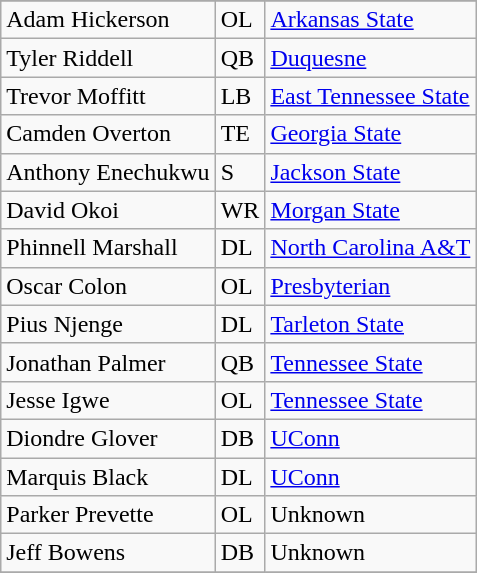<table class="wikitable sortable">
<tr>
</tr>
<tr>
<td>Adam Hickerson</td>
<td>OL</td>
<td><a href='#'>Arkansas State</a></td>
</tr>
<tr>
<td>Tyler Riddell</td>
<td>QB</td>
<td><a href='#'>Duquesne</a></td>
</tr>
<tr>
<td>Trevor Moffitt</td>
<td>LB</td>
<td><a href='#'>East Tennessee State</a></td>
</tr>
<tr>
<td>Camden Overton</td>
<td>TE</td>
<td><a href='#'>Georgia State</a></td>
</tr>
<tr>
<td>Anthony Enechukwu</td>
<td>S</td>
<td><a href='#'>Jackson State</a></td>
</tr>
<tr>
<td>David Okoi</td>
<td>WR</td>
<td><a href='#'>Morgan State</a></td>
</tr>
<tr>
<td>Phinnell Marshall</td>
<td>DL</td>
<td><a href='#'>North Carolina A&T</a></td>
</tr>
<tr>
<td>Oscar Colon</td>
<td>OL</td>
<td><a href='#'>Presbyterian</a></td>
</tr>
<tr>
<td>Pius Njenge</td>
<td>DL</td>
<td><a href='#'>Tarleton State</a></td>
</tr>
<tr>
<td>Jonathan Palmer</td>
<td>QB</td>
<td><a href='#'>Tennessee State</a></td>
</tr>
<tr>
<td>Jesse Igwe</td>
<td>OL</td>
<td><a href='#'>Tennessee State</a></td>
</tr>
<tr>
<td>Diondre Glover</td>
<td>DB</td>
<td><a href='#'>UConn</a></td>
</tr>
<tr>
<td>Marquis Black</td>
<td>DL</td>
<td><a href='#'>UConn</a></td>
</tr>
<tr>
<td>Parker Prevette</td>
<td>OL</td>
<td>Unknown</td>
</tr>
<tr>
<td>Jeff Bowens</td>
<td>DB</td>
<td>Unknown</td>
</tr>
<tr>
</tr>
</table>
